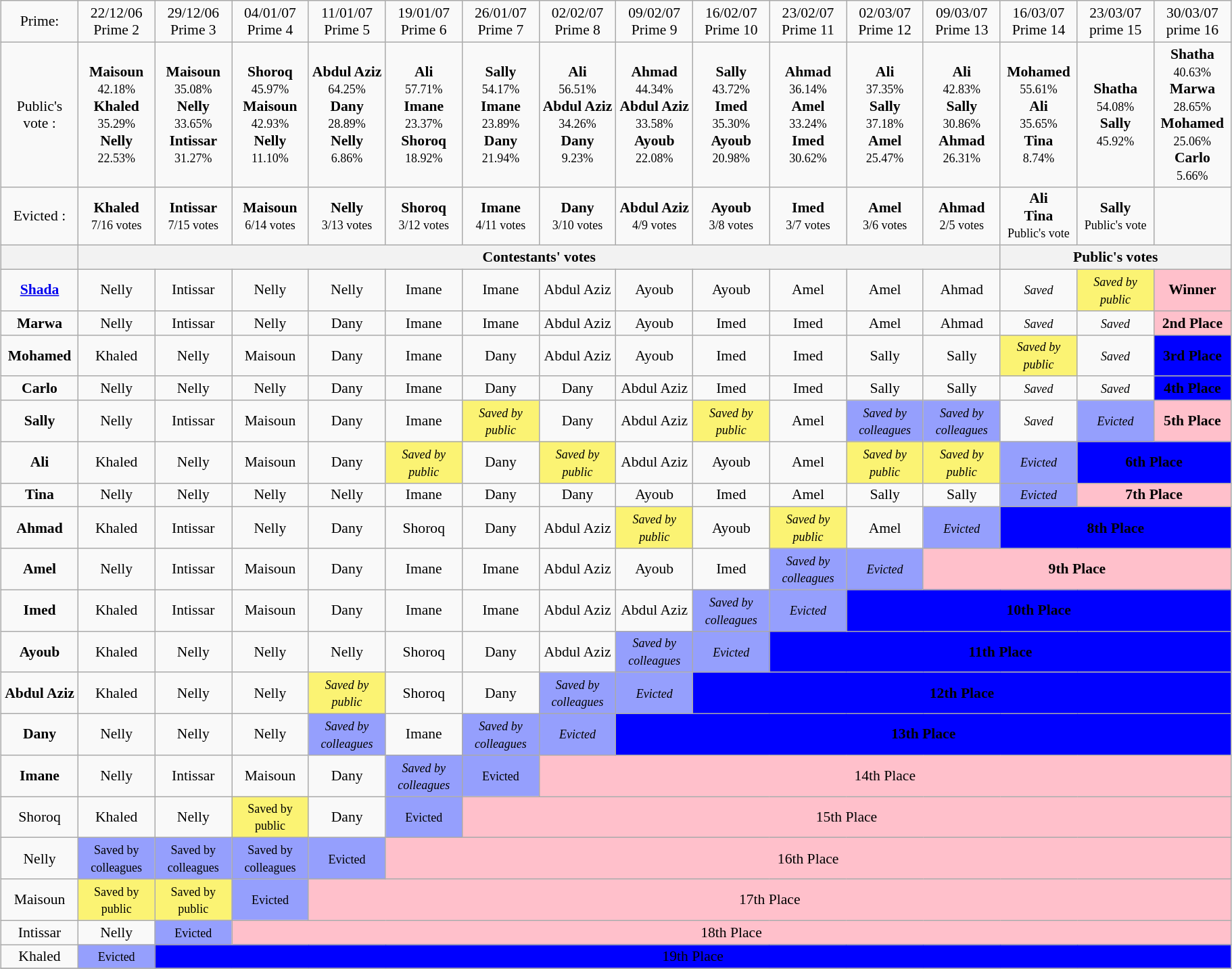<table class="wikitable" style="font-size:90%; text-align:center; width: 96%; margin-left: auto;table-layout:fixed; margin-right: auto;">
<tr>
<td>Prime:</td>
<td align="center">22/12/06 Prime 2</td>
<td align="center">29/12/06 Prime 3</td>
<td align="center">04/01/07 Prime 4</td>
<td align="center">11/01/07 Prime 5</td>
<td align="center">19/01/07 Prime 6</td>
<td align="center">26/01/07 Prime 7</td>
<td align="center">02/02/07 Prime 8</td>
<td align="center">09/02/07 Prime 9</td>
<td align="center">16/02/07 Prime 10</td>
<td align="center">23/02/07 Prime 11</td>
<td align="center">02/03/07 Prime 12</td>
<td align="center">09/03/07 Prime 13</td>
<td align="center">16/03/07 Prime 14</td>
<td align="center">23/03/07 prime 15</td>
<td align="center">30/03/07 prime 16</td>
</tr>
<tr>
<td>Public's vote :</td>
<td><strong>Maisoun</strong> <br> <small>42.18%</small> <br> <strong>Khaled</strong> <br> <small>35.29%</small> <br> <strong>Nelly</strong> <br> <small>22.53%</small></td>
<td><strong>Maisoun</strong> <br> <small>35.08%</small> <br> <strong>Nelly</strong> <br> <small>33.65%</small> <br> <strong>Intissar</strong> <br> <small>31.27%</small></td>
<td><strong>Shoroq</strong> <br> <small>45.97%</small> <br> <strong>Maisoun</strong> <br> <small>42.93%</small> <br> <strong>Nelly</strong> <br> <small>11.10%</small></td>
<td><strong>Abdul Aziz</strong> <br> <small>64.25%</small> <br> <strong>Dany</strong> <br> <small>28.89%</small> <br> <strong>Nelly</strong> <br> <small>6.86%</small></td>
<td><strong>Ali</strong> <br> <small>57.71%</small> <br> <strong>Imane</strong> <br> <small>23.37%</small> <br> <strong>Shoroq</strong> <br> <small>18.92%</small></td>
<td><strong>Sally</strong> <br> <small>54.17%</small> <br> <strong>Imane</strong> <br> <small>23.89%</small> <br> <strong>Dany</strong> <br> <small>21.94%</small></td>
<td><strong>Ali</strong> <br> <small>56.51%</small> <br> <strong>Abdul Aziz</strong> <br> <small>34.26%</small> <br> <strong>Dany</strong> <br> <small>9.23%</small></td>
<td><strong>Ahmad</strong> <br> <small>44.34%</small> <br> <strong>Abdul Aziz</strong> <br> <small>33.58%</small> <br> <strong>Ayoub</strong> <br> <small>22.08%</small></td>
<td><strong>Sally</strong> <br> <small>43.72%</small> <br> <strong>Imed</strong> <br> <small>35.30%</small> <br> <strong>Ayoub</strong> <br> <small>20.98%</small></td>
<td><strong>Ahmad</strong> <br> <small>36.14%</small> <br> <strong>Amel</strong> <br> <small>33.24%</small> <br> <strong>Imed</strong> <br> <small>30.62%</small></td>
<td><strong>Ali</strong> <br> <small>37.35%</small> <br> <strong>Sally</strong> <br> <small>37.18%</small> <br> <strong>Amel</strong> <br> <small>25.47%</small></td>
<td><strong>Ali</strong> <br> <small>42.83%</small> <br> <strong>Sally</strong> <br> <small>30.86%</small> <br> <strong>Ahmad</strong> <br> <small>26.31%</small></td>
<td><strong>Mohamed</strong> <br> <small>55.61%</small> <br> <strong>Ali</strong> <br> <small>35.65%</small> <br> <strong>Tina</strong> <br> <small>8.74%</small></td>
<td><strong>Shatha</strong> <br> <small>54.08%</small> <br> <strong>Sally</strong> <br> <small>45.92%</small></td>
<td><strong>Shatha</strong> <br> <small>40.63%</small> <br> <strong>Marwa</strong> <br> <small>28.65%</small> <strong>Mohamed</strong> <br> <small>25.06%</small> <br> <strong>Carlo</strong> <br> <small>5.66%</small></td>
</tr>
<tr>
<td>Evicted :</td>
<td><strong>Khaled</strong><br><small>7/16 votes</small></td>
<td><strong>Intissar</strong><br><small>7/15 votes</small></td>
<td><strong>Maisoun</strong><br><small>6/14 votes</small></td>
<td><strong>Nelly</strong><br><small>3/13 votes</small></td>
<td><strong>Shoroq</strong><br><small>3/12 votes</small></td>
<td><strong>Imane</strong><br><small>4/11 votes</small></td>
<td><strong>Dany</strong><br><small>3/10 votes</small></td>
<td><strong>Abdul Aziz</strong><br><small>4/9 votes</small></td>
<td><strong>Ayoub</strong><br><small>3/8 votes</small></td>
<td><strong>Imed</strong><br><small>3/7 votes</small></td>
<td><strong>Amel</strong><br><small>3/6 votes</small></td>
<td><strong>Ahmad</strong><br><small>2/5 votes</small></td>
<td><strong>Ali</strong><br><strong>Tina</strong><br><small>Public's vote</small></td>
<td><strong>Sally</strong><br><small>Public's vote</small></td>
<td></td>
</tr>
<tr>
<th></th>
<th colspan="12" align="center">Contestants' votes</th>
<th colspan="3" align="center">Public's votes</th>
</tr>
<tr>
<td><strong><a href='#'>Shada</a></strong></td>
<td>Nelly</td>
<td>Intissar</td>
<td>Nelly</td>
<td>Nelly</td>
<td>Imane</td>
<td>Imane</td>
<td>Abdul Aziz</td>
<td>Ayoub</td>
<td>Ayoub</td>
<td>Amel</td>
<td>Amel</td>
<td>Ahmad</td>
<td><small><em>Saved</em></small></td>
<td style="background:#FBF373"><small><em>Saved by public</em></small></td>
<td bgcolor="pink" colspan="1"><strong>Winner</strong></td>
</tr>
<tr>
<td><strong>Marwa</strong></td>
<td>Nelly</td>
<td>Intissar</td>
<td>Nelly</td>
<td>Dany</td>
<td>Imane</td>
<td>Imane</td>
<td>Abdul Aziz</td>
<td>Ayoub</td>
<td>Imed</td>
<td>Imed</td>
<td>Amel</td>
<td>Ahmad</td>
<td><small><em>Saved</em></small></td>
<td><small><em>Saved</em></small></td>
<td bgcolor="pink" colspan="1"><strong>2nd Place</strong></td>
</tr>
<tr>
<td><strong>Mohamed</strong></td>
<td>Khaled</td>
<td>Nelly</td>
<td>Maisoun</td>
<td>Dany</td>
<td>Imane</td>
<td>Dany</td>
<td>Abdul Aziz</td>
<td>Ayoub</td>
<td>Imed</td>
<td>Imed</td>
<td>Sally</td>
<td>Sally</td>
<td style="background:#FBF373"><small><em>Saved by public</em></small></td>
<td><small><em>Saved</em></small></td>
<td bgcolor="blue" colspan="1"><strong>3rd Place</strong></td>
</tr>
<tr>
<td><strong>Carlo</strong></td>
<td>Nelly</td>
<td>Nelly</td>
<td>Nelly</td>
<td>Dany</td>
<td>Imane</td>
<td>Dany</td>
<td>Dany</td>
<td>Abdul Aziz</td>
<td>Imed</td>
<td>Imed</td>
<td>Sally</td>
<td>Sally</td>
<td><small><em>Saved</em></small></td>
<td><small><em>Saved</em></small></td>
<td bgcolor="blue" colspan="1"><strong>4th Place</strong></td>
</tr>
<tr>
<td><strong>Sally</strong></td>
<td>Nelly</td>
<td>Intissar</td>
<td>Maisoun</td>
<td>Dany</td>
<td>Imane</td>
<td style="background:#FBF373"><small><em>Saved by public</em></small></td>
<td>Dany</td>
<td>Abdul Aziz</td>
<td style="background:#FBF373"><small><em>Saved by public</em></small></td>
<td>Amel</td>
<td style="background:#959FFD"><small><em>Saved by colleagues</em></small></td>
<td style="background:#959FFD"><small><em>Saved by colleagues</em></small></td>
<td><small><em>Saved</em></small></td>
<td style="background:#959FFD"><small><em>Evicted</em></small></td>
<td bgcolor="pink" colspan="1"><strong>5th Place</strong></td>
</tr>
<tr>
<td><strong>Ali</strong></td>
<td>Khaled</td>
<td>Nelly</td>
<td>Maisoun</td>
<td>Dany</td>
<td style="background:#FBF373"><small><em>Saved by public</em></small></td>
<td>Dany</td>
<td style="background:#FBF373"><small><em>Saved by public</em></small></td>
<td>Abdul Aziz</td>
<td>Ayoub</td>
<td>Amel</td>
<td style="background:#FBF373"><small><em>Saved by public</em></small></td>
<td style="background:#FBF373"><small><em>Saved by public</em></small></td>
<td style="background:#959FFD"><small><em>Evicted</em></small></td>
<td bgcolor="blue" colspan="2"><strong>6th Place</strong></td>
</tr>
<tr>
<td><strong>Tina</strong></td>
<td>Nelly</td>
<td>Nelly</td>
<td>Nelly</td>
<td>Nelly</td>
<td>Imane</td>
<td>Dany</td>
<td>Dany</td>
<td>Ayoub</td>
<td>Imed</td>
<td>Amel</td>
<td>Sally</td>
<td>Sally</td>
<td style="background:#959FFD"><small><em>Evicted</em></small></td>
<td bgcolor="pink" colspan="2"><strong>7th Place</strong></td>
</tr>
<tr>
<td><strong>Ahmad</strong></td>
<td>Khaled</td>
<td>Intissar</td>
<td>Nelly</td>
<td>Dany</td>
<td>Shoroq</td>
<td>Dany</td>
<td>Abdul Aziz</td>
<td style="background:#FBF373"><small><em>Saved by public</em></small></td>
<td>Ayoub</td>
<td style="background:#FBF373"><small><em>Saved by public</em></small></td>
<td>Amel</td>
<td style="background:#959FFD"><small><em>Evicted</em></small></td>
<td bgcolor="blue" colspan="3"><strong>8th Place</strong></td>
</tr>
<tr>
<td><strong>Amel</strong></td>
<td>Nelly</td>
<td>Intissar</td>
<td>Maisoun</td>
<td>Dany</td>
<td>Imane</td>
<td>Imane</td>
<td>Abdul Aziz</td>
<td>Ayoub</td>
<td>Imed</td>
<td style="background:#959FFD"><small><em>Saved by colleagues</em></small></td>
<td style="background:#959FFD"><small><em>Evicted</em></small></td>
<td bgcolor="pink" colspan="4"><strong>9th Place</strong></td>
</tr>
<tr>
<td><strong>Imed</strong></td>
<td>Khaled</td>
<td>Intissar</td>
<td>Maisoun</td>
<td>Dany</td>
<td>Imane</td>
<td>Imane</td>
<td>Abdul Aziz</td>
<td>Abdul Aziz</td>
<td style="background:#959FFD"><small><em>Saved by colleagues</em></small></td>
<td style="background:#959FFD"><small><em>Evicted</em></small></td>
<td bgcolor="blue" colspan="5"><strong>10th Place</strong></td>
</tr>
<tr>
<td><strong>Ayoub</strong></td>
<td>Khaled</td>
<td>Nelly</td>
<td>Nelly</td>
<td>Nelly</td>
<td>Shoroq</td>
<td>Dany</td>
<td>Abdul Aziz</td>
<td style="background:#959FFD"><small><em>Saved by colleagues</em></small></td>
<td style="background:#959FFD"><small><em>Evicted</em></small></td>
<td bgcolor="blue" colspan="6"><strong>11th Place</strong></td>
</tr>
<tr>
<td><strong>Abdul Aziz</strong></td>
<td>Khaled</td>
<td>Nelly</td>
<td>Nelly</td>
<td style="background:#FBF373"><small><em>Saved by public</em></small></td>
<td>Shoroq</td>
<td>Dany</td>
<td style="background:#959FFD"><small><em>Saved by colleagues</em></small></td>
<td style="background:#959FFD"><small><em>Evicted</em></small></td>
<td bgcolor="blue" colspan="7"><strong>12th Place</strong></td>
</tr>
<tr>
<td><strong>Dany</strong></td>
<td>Nelly</td>
<td>Nelly</td>
<td>Nelly</td>
<td style="background:#959FFD"><small><em>Saved by colleagues</em></small></td>
<td>Imane</td>
<td style="background:#959FFD"><small><em>Saved by colleagues</em></small></td>
<td style="background:#959FFD"><small><em>Evicted</em></small></td>
<td bgcolor="blue" colspan="8"><strong>13th Place</strong></td>
</tr>
<tr>
<td><strong>Imane</strong></td>
<td>Nelly</td>
<td>Intissar</td>
<td>Maisoun</td>
<td>Dany</td>
<td style="background:#959FFD"><small><em>Saved by colleagues<strong></small></td>
<td style="background:#959FFD"><small></em>Evicted<em></small></td>
<td bgcolor="pink" colspan="9"></strong>14th Place<strong></td>
</tr>
<tr>
<td></strong>Shoroq<strong></td>
<td>Khaled</td>
<td>Nelly</td>
<td style="background:#FBF373"><small></em>Saved by public<em></small></td>
<td>Dany</td>
<td style="background:#959FFD"><small></em>Evicted<em></small></td>
<td bgcolor="pink" colspan="10"></strong>15th Place<strong></td>
</tr>
<tr>
<td></strong>Nelly<strong></td>
<td style="background:#959FFD"><small></em>Saved by colleagues<em></small></td>
<td style="background:#959FFD"><small></em>Saved by colleagues<em></small></td>
<td style="background:#959FFD"><small></em>Saved by colleagues<em></small></td>
<td style="background:#959FFD"><small></em>Evicted<em></small></td>
<td bgcolor="pink" colspan="11"></strong>16th Place<strong></td>
</tr>
<tr>
<td></strong>Maisoun<strong></td>
<td style="background:#FBF373"><small></em>Saved by public<em></small></td>
<td style="background:#FBF373"><small></em>Saved by public<em></small></td>
<td style="background:#959FFD"><small></em>Evicted<em></small></td>
<td bgcolor="pink" colspan="12"></strong>17th Place<strong></td>
</tr>
<tr>
<td></strong>Intissar<strong></td>
<td>Nelly</td>
<td style="background:#959FFD"><small></em>Evicted<em></small></td>
<td bgcolor="pink" colspan="13"></strong>18th Place<strong></td>
</tr>
<tr>
<td></strong>Khaled<strong></td>
<td style="background:#959FFD"><small></em>Evicted<em></small></td>
<td bgcolor="blue" colspan="14"></strong>19th Place<strong></td>
</tr>
<tr>
</tr>
</table>
